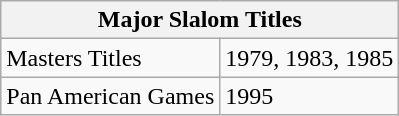<table class="wikitable">
<tr>
<th colspan="2">Major Slalom Titles</th>
</tr>
<tr>
<td>Masters Titles</td>
<td>1979, 1983, 1985</td>
</tr>
<tr>
<td>Pan American Games</td>
<td>1995</td>
</tr>
</table>
